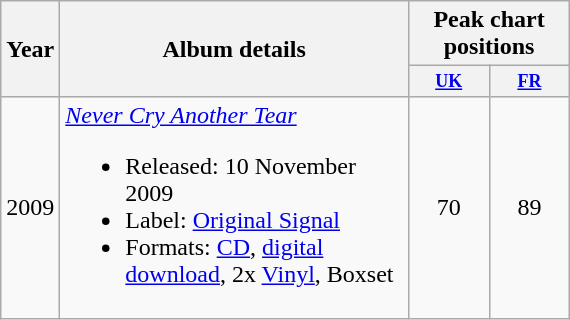<table class="wikitable" style="text-align:left;">
<tr>
<th rowspan="2">Year</th>
<th rowspan="2" style="width:225px;">Album details</th>
<th colspan="2">Peak chart positions</th>
</tr>
<tr>
<th style="width:4em;font-size:75%"><a href='#'>UK</a><br></th>
<th style="width:4em;font-size:75%"><a href='#'>FR</a><br></th>
</tr>
<tr>
<td>2009</td>
<td><em><a href='#'>Never Cry Another Tear</a></em><br><ul><li>Released: 10 November 2009</li><li>Label: <a href='#'>Original Signal</a></li><li>Formats: <a href='#'>CD</a>, <a href='#'>digital download</a>, 2x <a href='#'>Vinyl</a>, Boxset</li></ul></td>
<td style="text-align:center;">70</td>
<td style="text-align:center;">89</td>
</tr>
</table>
